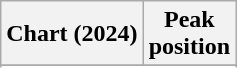<table class="wikitable sortable plainrowheaders" style="text-align:center">
<tr>
<th scope="col">Chart (2024)</th>
<th scope="col">Peak<br>position</th>
</tr>
<tr>
</tr>
<tr>
</tr>
<tr>
</tr>
<tr>
</tr>
<tr>
</tr>
</table>
